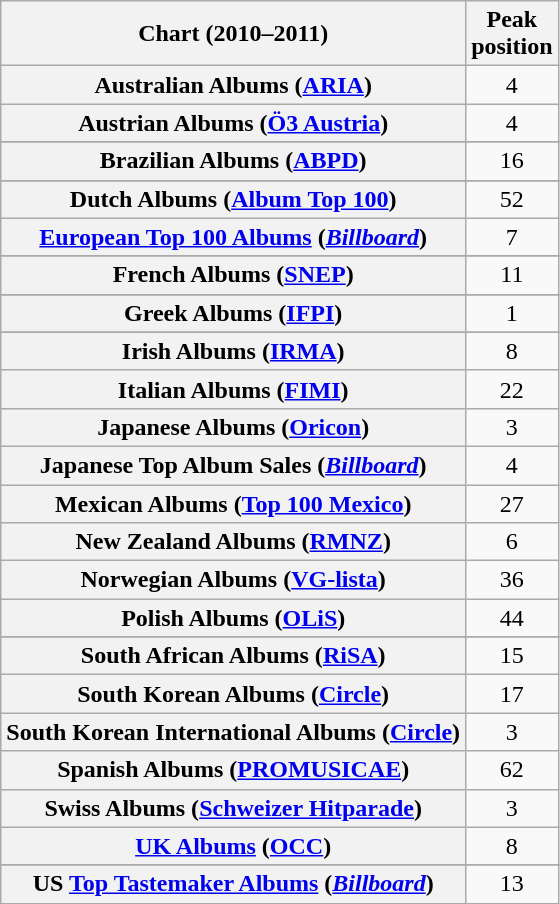<table class="wikitable sortable plainrowheaders" style="text-align:center">
<tr>
<th scope="col">Chart (2010–2011)</th>
<th scope="col">Peak<br>position</th>
</tr>
<tr>
<th scope="row">Australian Albums (<a href='#'>ARIA</a>)</th>
<td>4</td>
</tr>
<tr>
<th scope="row">Austrian Albums (<a href='#'>Ö3 Austria</a>)</th>
<td>4</td>
</tr>
<tr>
</tr>
<tr>
</tr>
<tr>
<th scope="row">Brazilian Albums (<a href='#'>ABPD</a>)</th>
<td>16</td>
</tr>
<tr>
</tr>
<tr>
<th scope="row">Dutch Albums (<a href='#'>Album Top 100</a>)</th>
<td>52</td>
</tr>
<tr>
<th scope="row"><a href='#'>European Top 100 Albums</a> (<em><a href='#'>Billboard</a></em>)</th>
<td>7</td>
</tr>
<tr>
</tr>
<tr>
<th scope="row">French Albums (<a href='#'>SNEP</a>)</th>
<td>11</td>
</tr>
<tr>
</tr>
<tr>
<th scope="row">Greek Albums (<a href='#'>IFPI</a>)</th>
<td>1</td>
</tr>
<tr>
</tr>
<tr>
<th scope="row">Irish Albums (<a href='#'>IRMA</a>)</th>
<td>8</td>
</tr>
<tr>
<th scope="row">Italian Albums (<a href='#'>FIMI</a>)</th>
<td>22</td>
</tr>
<tr>
<th scope="row">Japanese Albums (<a href='#'>Oricon</a>)</th>
<td>3</td>
</tr>
<tr>
<th scope="row">Japanese Top Album Sales (<a href='#'><em>Billboard</em></a>)</th>
<td>4</td>
</tr>
<tr>
<th scope="row">Mexican Albums (<a href='#'>Top 100 Mexico</a>)</th>
<td>27</td>
</tr>
<tr>
<th scope="row">New Zealand Albums (<a href='#'>RMNZ</a>)</th>
<td>6</td>
</tr>
<tr>
<th scope="row">Norwegian Albums (<a href='#'>VG-lista</a>)</th>
<td>36</td>
</tr>
<tr>
<th scope="row">Polish Albums (<a href='#'>OLiS</a>)</th>
<td>44</td>
</tr>
<tr>
</tr>
<tr>
<th scope="row">South African Albums (<a href='#'>RiSA</a>)</th>
<td>15</td>
</tr>
<tr>
<th scope="row">South Korean Albums (<a href='#'>Circle</a>)</th>
<td>17</td>
</tr>
<tr>
<th scope="row">South Korean International Albums (<a href='#'>Circle</a>)</th>
<td>3</td>
</tr>
<tr>
<th scope="row">Spanish Albums (<a href='#'>PROMUSICAE</a>)</th>
<td>62</td>
</tr>
<tr>
<th scope="row">Swiss Albums (<a href='#'>Schweizer Hitparade</a>)</th>
<td>3</td>
</tr>
<tr>
<th scope="row"><a href='#'>UK Albums</a> (<a href='#'>OCC</a>)</th>
<td>8</td>
</tr>
<tr>
</tr>
<tr>
<th scope="row">US <a href='#'>Top Tastemaker Albums</a> (<a href='#'><em>Billboard</em></a>)</th>
<td>13</td>
</tr>
</table>
